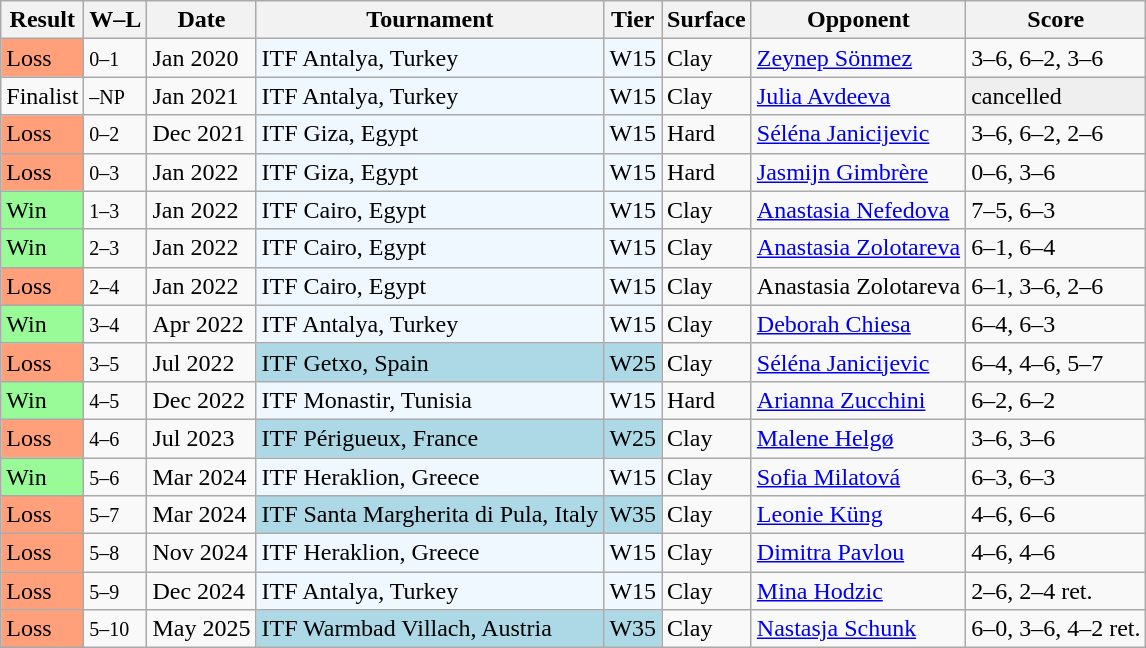<table class="sortable wikitable">
<tr>
<th>Result</th>
<th class="unsortable">W–L</th>
<th>Date</th>
<th>Tournament</th>
<th>Tier</th>
<th>Surface</th>
<th>Opponent</th>
<th class="unsortable">Score</th>
</tr>
<tr>
<td style="background:#ffa07a;">Loss</td>
<td><small>0–1</small></td>
<td>Jan 2020</td>
<td style="background:#f0f8ff;">ITF Antalya, Turkey</td>
<td style="background:#f0f8ff;">W15</td>
<td>Clay</td>
<td> <a href='#'>Zeynep Sönmez</a></td>
<td>3–6, 6–2, 3–6</td>
</tr>
<tr>
<td>Finalist</td>
<td><small> –NP </small></td>
<td>Jan 2021</td>
<td style="background:#f0f8ff;">ITF Antalya, Turkey</td>
<td style="background:#f0f8ff;">W15</td>
<td>Clay</td>
<td> <a href='#'>Julia Avdeeva</a></td>
<td bgcolor=efefef>cancelled</td>
</tr>
<tr>
<td style="background:#ffa07a;">Loss</td>
<td><small>0–2</small></td>
<td>Dec 2021</td>
<td style="background:#f0f8ff;">ITF Giza, Egypt</td>
<td style="background:#f0f8ff;">W15</td>
<td>Hard</td>
<td> <a href='#'>Séléna Janicijevic</a></td>
<td>3–6, 6–2, 2–6</td>
</tr>
<tr>
<td style="background:#ffa07a;">Loss</td>
<td><small>0–3</small></td>
<td>Jan 2022</td>
<td style="background:#f0f8ff;">ITF Giza, Egypt</td>
<td style="background:#f0f8ff;">W15</td>
<td>Hard</td>
<td> <a href='#'>Jasmijn Gimbrère</a></td>
<td>0–6, 3–6</td>
</tr>
<tr>
<td style="background:#98fb98;">Win</td>
<td><small>1–3</small></td>
<td>Jan 2022</td>
<td style="background:#f0f8ff;">ITF Cairo, Egypt</td>
<td style="background:#f0f8ff;">W15</td>
<td>Clay</td>
<td> <a href='#'>Anastasia Nefedova</a></td>
<td>7–5, 6–3</td>
</tr>
<tr>
<td style="background:#98fb98;">Win</td>
<td><small>2–3</small></td>
<td>Jan 2022</td>
<td style="background:#f0f8ff;">ITF Cairo, Egypt</td>
<td style="background:#f0f8ff;">W15</td>
<td>Clay</td>
<td> <a href='#'>Anastasia Zolotareva</a></td>
<td>6–1, 6–4</td>
</tr>
<tr>
<td style="background:#ffa07a;">Loss</td>
<td><small>2–4</small></td>
<td>Jan 2022</td>
<td style="background:#f0f8ff;">ITF Cairo, Egypt</td>
<td style="background:#f0f8ff;">W15</td>
<td>Clay</td>
<td> Anastasia Zolotareva</td>
<td>6–1, 3–6, 2–6</td>
</tr>
<tr>
<td style="background:#98fb98;">Win</td>
<td><small>3–4</small></td>
<td>Apr 2022</td>
<td style="background:#f0f8ff;">ITF Antalya, Turkey</td>
<td style="background:#f0f8ff;">W15</td>
<td>Clay</td>
<td> <a href='#'>Deborah Chiesa</a></td>
<td>6–4, 6–3</td>
</tr>
<tr>
<td style="background:#ffa07a;">Loss</td>
<td><small>3–5</small></td>
<td>Jul 2022</td>
<td style="background:lightblue">ITF Getxo, Spain</td>
<td style="background:lightblue">W25</td>
<td>Clay</td>
<td> <a href='#'>Séléna Janicijevic</a></td>
<td>6–4, 4–6, 5–7</td>
</tr>
<tr>
<td style="background:#98fb98;">Win</td>
<td><small>4–5</small></td>
<td>Dec 2022</td>
<td style="background:#f0f8ff;">ITF Monastir, Tunisia</td>
<td style="background:#f0f8ff;">W15</td>
<td>Hard</td>
<td> <a href='#'>Arianna Zucchini</a></td>
<td>6–2, 6–2</td>
</tr>
<tr>
<td style="background:#ffa07a;">Loss</td>
<td><small>4–6</small></td>
<td>Jul 2023</td>
<td style="background:lightblue;">ITF Périgueux, France</td>
<td style="background:lightblue;">W25</td>
<td>Clay</td>
<td> <a href='#'>Malene Helgø</a></td>
<td>3–6, 3–6</td>
</tr>
<tr>
<td style="background:#98fb98;">Win</td>
<td><small>5–6</small></td>
<td>Mar 2024</td>
<td style="background:#f0f8ff;">ITF Heraklion, Greece</td>
<td style="background:#f0f8ff;">W15</td>
<td>Clay</td>
<td> <a href='#'>Sofia Milatová</a></td>
<td>6–3, 6–3</td>
</tr>
<tr>
<td style="background:#ffa07a;">Loss</td>
<td><small>5–7</small></td>
<td>Mar 2024</td>
<td style="background:lightblue;">ITF Santa Margherita di Pula, Italy</td>
<td style="background:lightblue;">W35</td>
<td>Clay</td>
<td> <a href='#'>Leonie Küng</a></td>
<td>4–6, 6–6</td>
</tr>
<tr>
<td style="background:#ffa07a;">Loss</td>
<td><small>5–8</small></td>
<td>Nov 2024</td>
<td style="background:#f0f8ff;">ITF Heraklion, Greece</td>
<td style="background:#f0f8ff;">W15</td>
<td>Clay</td>
<td> <a href='#'>Dimitra Pavlou</a></td>
<td>4–6, 4–6</td>
</tr>
<tr>
<td style="background:#ffa07a;">Loss</td>
<td><small>5–9</small></td>
<td>Dec 2024</td>
<td style="background:#f0f8ff;">ITF Antalya, Turkey</td>
<td style="background:#f0f8ff;">W15</td>
<td>Clay</td>
<td> <a href='#'>Mina Hodzic</a></td>
<td>2–6, 2–4 ret.</td>
</tr>
<tr>
<td style="background:#ffa07a;">Loss</td>
<td><small>5–10</small></td>
<td>May 2025</td>
<td style="background:lightblue;">ITF Warmbad Villach, Austria</td>
<td style="background:lightblue;">W35</td>
<td>Clay</td>
<td> <a href='#'>Nastasja Schunk</a></td>
<td>6–0, 3–6, 4–2 ret.</td>
</tr>
</table>
